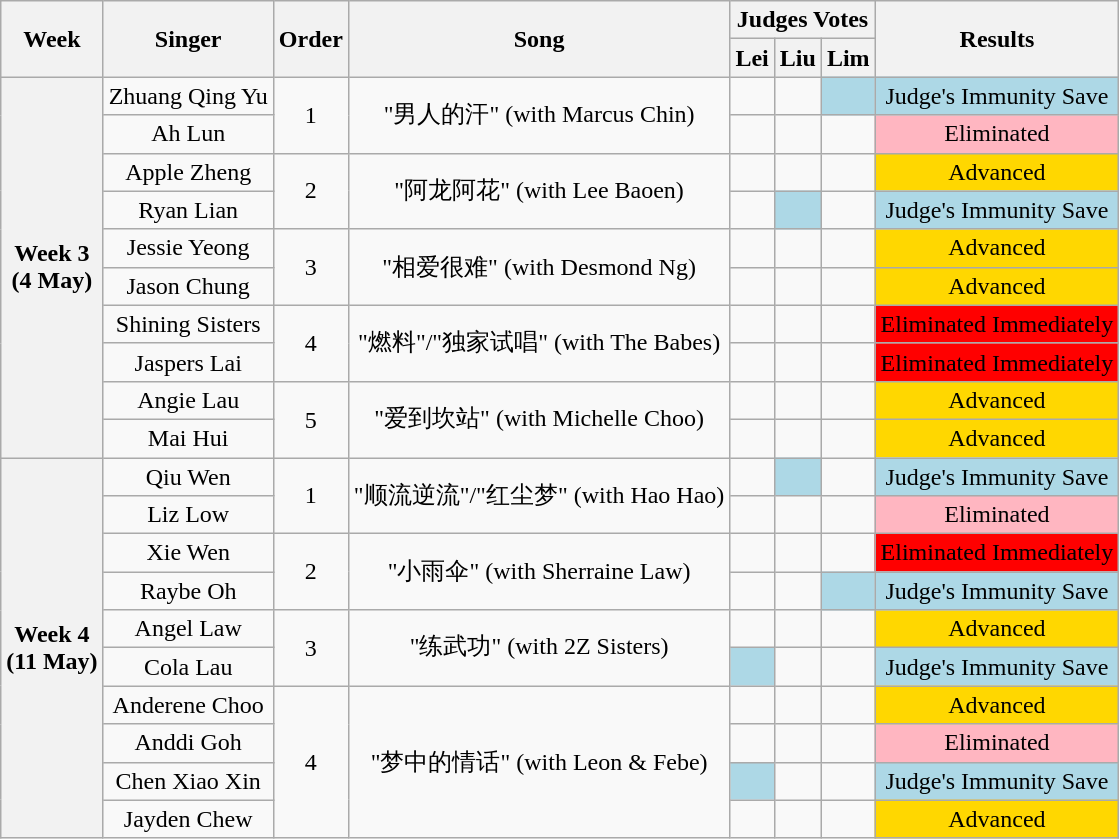<table class="wikitable plainrowheaders" style="text-align:center;">
<tr>
<th rowspan="2" scope="col">Week</th>
<th rowspan="2" scope="col">Singer</th>
<th rowspan="2" scope="col">Order</th>
<th rowspan="2" scope="col">Song</th>
<th colspan="3">Judges Votes</th>
<th rowspan="2" scope="col">Results</th>
</tr>
<tr>
<th scope="col">Lei</th>
<th scope="col">Liu</th>
<th scope="col">Lim</th>
</tr>
<tr>
<th rowspan="10">Week 3<br>(4 May)</th>
<td>Zhuang Qing Yu</td>
<td rowspan="2">1</td>
<td rowspan="2">"男人的汗" (with Marcus Chin)</td>
<td></td>
<td></td>
<td style="background:lightblue"></td>
<td style="background:lightblue">Judge's Immunity Save</td>
</tr>
<tr>
<td>Ah Lun</td>
<td></td>
<td></td>
<td></td>
<td style="background:lightpink;">Eliminated</td>
</tr>
<tr>
<td>Apple Zheng</td>
<td rowspan="2">2</td>
<td rowspan="2">"阿龙阿花" (with Lee Baoen)</td>
<td></td>
<td></td>
<td></td>
<td style="background:gold">Advanced</td>
</tr>
<tr>
<td>Ryan Lian</td>
<td></td>
<td style="background:lightblue"></td>
<td></td>
<td style="background:lightblue">Judge's Immunity Save</td>
</tr>
<tr>
<td>Jessie Yeong</td>
<td rowspan="2">3</td>
<td rowspan="2">"相爱很难" (with Desmond Ng)</td>
<td></td>
<td></td>
<td></td>
<td style="background:gold">Advanced</td>
</tr>
<tr>
<td>Jason Chung</td>
<td></td>
<td></td>
<td></td>
<td style="background:gold">Advanced</td>
</tr>
<tr>
<td>Shining Sisters</td>
<td rowspan="2">4</td>
<td rowspan="2">"燃料"/"独家试唱" (with The Babes)</td>
<td></td>
<td></td>
<td></td>
<td style="background:red">Eliminated Immediately</td>
</tr>
<tr>
<td>Jaspers Lai</td>
<td></td>
<td></td>
<td></td>
<td style="background:red">Eliminated Immediately</td>
</tr>
<tr>
<td>Angie Lau</td>
<td rowspan="2">5</td>
<td rowspan="2">"爱到坎站" (with Michelle Choo)</td>
<td></td>
<td></td>
<td></td>
<td style="background:gold">Advanced</td>
</tr>
<tr>
<td>Mai Hui</td>
<td></td>
<td></td>
<td></td>
<td style="background:gold">Advanced</td>
</tr>
<tr>
<th rowspan="10">Week 4<br>(11 May)</th>
<td>Qiu Wen</td>
<td rowspan="2">1</td>
<td rowspan="2">"顺流逆流"/"红尘梦" (with Hao Hao)</td>
<td></td>
<td style="background:lightblue"></td>
<td></td>
<td style="background:lightblue">Judge's Immunity Save</td>
</tr>
<tr>
<td>Liz Low</td>
<td></td>
<td></td>
<td></td>
<td style="background:lightpink;">Eliminated</td>
</tr>
<tr>
<td>Xie Wen</td>
<td rowspan="2">2</td>
<td rowspan="2">"小雨伞" (with Sherraine Law)</td>
<td></td>
<td></td>
<td></td>
<td style="background:red">Eliminated Immediately</td>
</tr>
<tr>
<td>Raybe Oh</td>
<td></td>
<td></td>
<td style="background:lightblue"></td>
<td style="background:lightblue">Judge's Immunity Save</td>
</tr>
<tr>
<td>Angel Law</td>
<td rowspan="2">3</td>
<td rowspan="2">"练武功" (with 2Z Sisters)</td>
<td></td>
<td></td>
<td></td>
<td style="background:gold">Advanced</td>
</tr>
<tr>
<td>Cola Lau</td>
<td style="background:lightblue"></td>
<td></td>
<td></td>
<td style="background:lightblue">Judge's Immunity Save</td>
</tr>
<tr>
<td>Anderene Choo</td>
<td rowspan="4">4</td>
<td rowspan="4">"梦中的情话" (with Leon & Febe)</td>
<td></td>
<td></td>
<td></td>
<td style="background:gold">Advanced</td>
</tr>
<tr>
<td>Anddi Goh</td>
<td></td>
<td></td>
<td></td>
<td style="background:lightpink;">Eliminated</td>
</tr>
<tr>
<td>Chen Xiao Xin</td>
<td style="background:lightblue"></td>
<td></td>
<td></td>
<td style="background:lightblue">Judge's Immunity Save</td>
</tr>
<tr>
<td>Jayden Chew</td>
<td></td>
<td></td>
<td></td>
<td style="background:gold">Advanced</td>
</tr>
</table>
